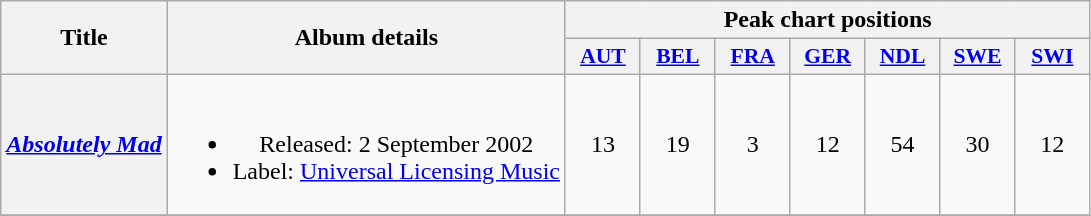<table class="wikitable plainrowheaders" style="text-align:center;" border="1">
<tr>
<th scope="col" rowspan="2">Title</th>
<th scope="col" rowspan="2">Album details</th>
<th scope="col" colspan="7">Peak chart positions</th>
</tr>
<tr>
<th scope="col" style="width:3em;font-size:90%;"><a href='#'>AUT</a><br></th>
<th scope="col" style="width:3em;font-size:90%;"><a href='#'>BEL</a><br></th>
<th scope="col" style="width:3em;font-size:90%;"><a href='#'>FRA</a><br></th>
<th scope="col" style="width:3em;font-size:90%;"><a href='#'>GER</a><br></th>
<th scope="col" style="width:3em;font-size:90%;"><a href='#'>NDL</a><br></th>
<th scope="col" style="width:3em;font-size:90%;"><a href='#'>SWE</a><br></th>
<th scope="col" style="width:3em;font-size:90%;"><a href='#'>SWI</a><br></th>
</tr>
<tr>
<th scope="row"><em><a href='#'>Absolutely Mad</a></em><br></th>
<td><br><ul><li>Released: 2 September 2002</li><li>Label: <a href='#'>Universal Licensing Music</a></li></ul></td>
<td align="center">13</td>
<td align="center">19</td>
<td align="center">3</td>
<td align="center">12</td>
<td align="center">54</td>
<td align="center">30</td>
<td align="center">12</td>
</tr>
<tr>
</tr>
</table>
